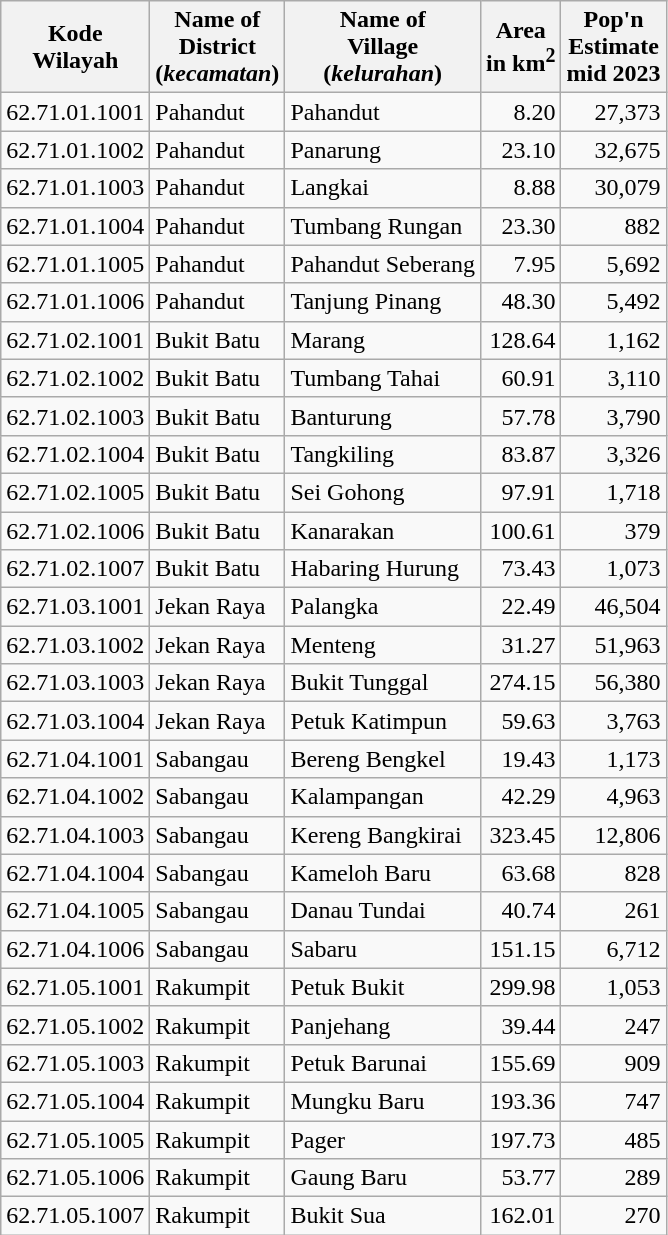<table class="sortable wikitable">
<tr>
<th>Kode <br>Wilayah</th>
<th>Name of<br>District<br>(<em>kecamatan</em>)</th>
<th>Name of<br>Village<br>(<em>kelurahan</em>)</th>
<th>Area <br> in km<sup>2</sup></th>
<th>Pop'n<br>Estimate<br>mid 2023</th>
</tr>
<tr>
<td>62.71.01.1001</td>
<td>Pahandut</td>
<td>Pahandut</td>
<td align="right">8.20</td>
<td align="right">27,373</td>
</tr>
<tr>
<td>62.71.01.1002</td>
<td>Pahandut</td>
<td>Panarung</td>
<td align="right">23.10</td>
<td align="right">32,675</td>
</tr>
<tr>
<td>62.71.01.1003</td>
<td>Pahandut</td>
<td>Langkai</td>
<td align="right">8.88</td>
<td align="right">30,079</td>
</tr>
<tr>
<td>62.71.01.1004</td>
<td>Pahandut</td>
<td>Tumbang Rungan</td>
<td align="right">23.30</td>
<td align="right">882</td>
</tr>
<tr>
<td>62.71.01.1005</td>
<td>Pahandut</td>
<td>Pahandut Seberang</td>
<td align="right">7.95</td>
<td align="right">5,692</td>
</tr>
<tr>
<td>62.71.01.1006</td>
<td>Pahandut</td>
<td>Tanjung Pinang</td>
<td align="right">48.30</td>
<td align="right">5,492</td>
</tr>
<tr>
<td>62.71.02.1001</td>
<td>Bukit Batu</td>
<td>Marang</td>
<td align="right">128.64</td>
<td align="right">1,162</td>
</tr>
<tr>
<td>62.71.02.1002</td>
<td>Bukit Batu</td>
<td>Tumbang Tahai</td>
<td align="right">60.91</td>
<td align="right">3,110</td>
</tr>
<tr>
<td>62.71.02.1003</td>
<td>Bukit Batu</td>
<td>Banturung</td>
<td align="right">57.78</td>
<td align="right">3,790</td>
</tr>
<tr>
<td>62.71.02.1004</td>
<td>Bukit Batu</td>
<td>Tangkiling</td>
<td align="right">83.87</td>
<td align="right">3,326</td>
</tr>
<tr>
<td>62.71.02.1005</td>
<td>Bukit Batu</td>
<td>Sei Gohong</td>
<td align="right">97.91</td>
<td align="right">1,718</td>
</tr>
<tr>
<td>62.71.02.1006</td>
<td>Bukit Batu</td>
<td>Kanarakan</td>
<td align="right">100.61</td>
<td align="right">379</td>
</tr>
<tr>
<td>62.71.02.1007</td>
<td>Bukit Batu</td>
<td>Habaring Hurung</td>
<td align="right">73.43</td>
<td align="right">1,073</td>
</tr>
<tr>
<td>62.71.03.1001</td>
<td>Jekan Raya</td>
<td>Palangka</td>
<td align="right">22.49</td>
<td align="right">46,504</td>
</tr>
<tr>
<td>62.71.03.1002</td>
<td>Jekan Raya</td>
<td>Menteng</td>
<td align="right">31.27</td>
<td align="right">51,963</td>
</tr>
<tr>
<td>62.71.03.1003</td>
<td>Jekan Raya</td>
<td>Bukit Tunggal</td>
<td align="right">274.15</td>
<td align="right">56,380</td>
</tr>
<tr>
<td>62.71.03.1004</td>
<td>Jekan Raya</td>
<td>Petuk Katimpun</td>
<td align="right">59.63</td>
<td align="right">3,763</td>
</tr>
<tr>
<td>62.71.04.1001</td>
<td>Sabangau</td>
<td>Bereng Bengkel</td>
<td align="right">19.43</td>
<td align="right">1,173</td>
</tr>
<tr>
<td>62.71.04.1002</td>
<td>Sabangau</td>
<td>Kalampangan</td>
<td align="right">42.29</td>
<td align="right">4,963</td>
</tr>
<tr>
<td>62.71.04.1003</td>
<td>Sabangau</td>
<td>Kereng Bangkirai</td>
<td align="right">323.45</td>
<td align="right">12,806</td>
</tr>
<tr>
<td>62.71.04.1004</td>
<td>Sabangau</td>
<td>Kameloh Baru</td>
<td align="right">63.68</td>
<td align="right">828</td>
</tr>
<tr>
<td>62.71.04.1005</td>
<td>Sabangau</td>
<td>Danau Tundai</td>
<td align="right">40.74</td>
<td align="right">261</td>
</tr>
<tr>
<td>62.71.04.1006</td>
<td>Sabangau</td>
<td>Sabaru</td>
<td align="right">151.15</td>
<td align="right">6,712</td>
</tr>
<tr>
<td>62.71.05.1001</td>
<td>Rakumpit</td>
<td>Petuk Bukit</td>
<td align="right">299.98</td>
<td align="right">1,053</td>
</tr>
<tr>
<td>62.71.05.1002</td>
<td>Rakumpit</td>
<td>Panjehang</td>
<td align="right">39.44</td>
<td align="right">247</td>
</tr>
<tr>
<td>62.71.05.1003</td>
<td>Rakumpit</td>
<td>Petuk Barunai</td>
<td align="right">155.69</td>
<td align="right">909</td>
</tr>
<tr>
<td>62.71.05.1004</td>
<td>Rakumpit</td>
<td>Mungku Baru</td>
<td align="right">193.36</td>
<td align="right">747</td>
</tr>
<tr>
<td>62.71.05.1005</td>
<td>Rakumpit</td>
<td>Pager</td>
<td align="right">197.73</td>
<td align="right">485</td>
</tr>
<tr>
<td>62.71.05.1006</td>
<td>Rakumpit</td>
<td>Gaung Baru</td>
<td align="right">53.77</td>
<td align="right">289</td>
</tr>
<tr>
<td>62.71.05.1007</td>
<td>Rakumpit</td>
<td>Bukit Sua</td>
<td align="right">162.01</td>
<td align="right">270</td>
</tr>
</table>
